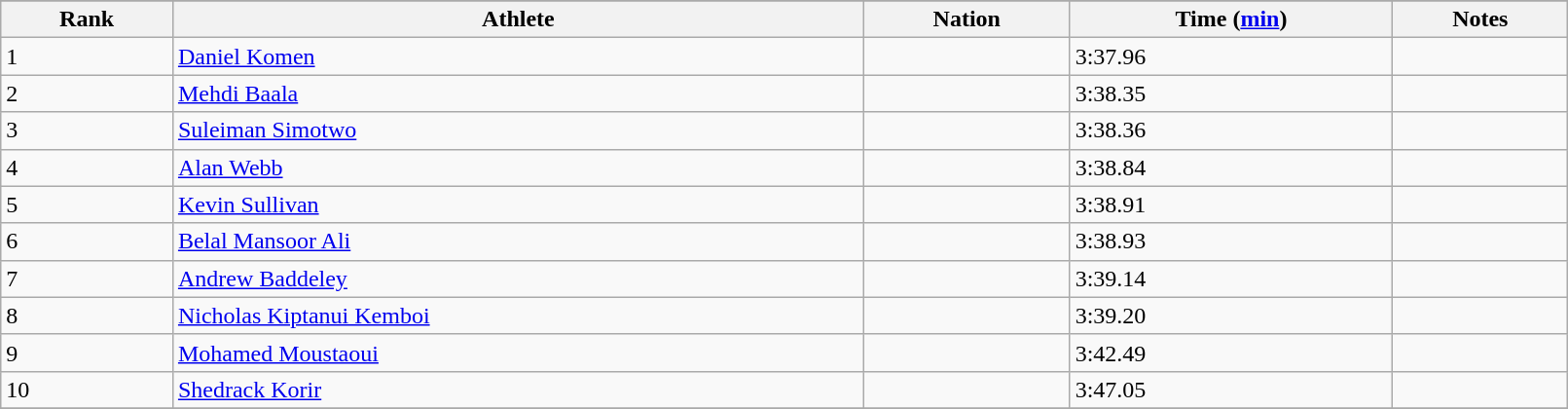<table class="wikitable" width=85%>
<tr>
</tr>
<tr>
<th>Rank</th>
<th>Athlete</th>
<th>Nation</th>
<th>Time (<a href='#'>min</a>)</th>
<th>Notes</th>
</tr>
<tr>
<td>1</td>
<td><a href='#'>Daniel Komen</a></td>
<td></td>
<td>3:37.96</td>
<td></td>
</tr>
<tr>
<td>2</td>
<td><a href='#'>Mehdi Baala</a></td>
<td></td>
<td>3:38.35</td>
<td></td>
</tr>
<tr>
<td>3</td>
<td><a href='#'>Suleiman Simotwo</a></td>
<td></td>
<td>3:38.36</td>
<td></td>
</tr>
<tr>
<td>4</td>
<td><a href='#'>Alan Webb</a></td>
<td></td>
<td>3:38.84</td>
<td></td>
</tr>
<tr>
<td>5</td>
<td><a href='#'>Kevin Sullivan</a></td>
<td></td>
<td>3:38.91</td>
<td></td>
</tr>
<tr>
<td>6</td>
<td><a href='#'>Belal Mansoor Ali</a></td>
<td></td>
<td>3:38.93</td>
<td></td>
</tr>
<tr>
<td>7</td>
<td><a href='#'>Andrew Baddeley</a></td>
<td></td>
<td>3:39.14</td>
<td></td>
</tr>
<tr>
<td>8</td>
<td><a href='#'>Nicholas Kiptanui Kemboi</a></td>
<td></td>
<td>3:39.20</td>
<td></td>
</tr>
<tr>
<td>9</td>
<td><a href='#'>Mohamed Moustaoui</a></td>
<td></td>
<td>3:42.49</td>
<td></td>
</tr>
<tr>
<td>10</td>
<td><a href='#'>Shedrack Korir</a></td>
<td></td>
<td>3:47.05</td>
<td></td>
</tr>
<tr>
</tr>
</table>
